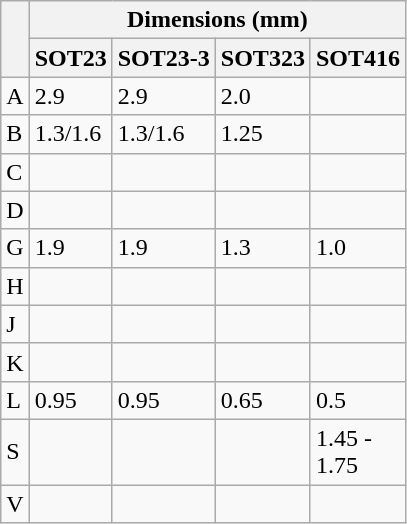<table class="wikitable">
<tr>
<th rowspan=2></th>
<th colspan=4>Dimensions (mm)</th>
</tr>
<tr>
<th>SOT23</th>
<th>SOT23-3</th>
<th>SOT323</th>
<th>SOT416</th>
</tr>
<tr>
<td>A</td>
<td>2.9</td>
<td>2.9</td>
<td>2.0</td>
<td></td>
</tr>
<tr>
<td>B</td>
<td>1.3/1.6</td>
<td>1.3/1.6</td>
<td>1.25</td>
<td></td>
</tr>
<tr>
<td>C</td>
<td></td>
<td></td>
<td></td>
<td></td>
</tr>
<tr>
<td>D</td>
<td></td>
<td></td>
<td></td>
<td></td>
</tr>
<tr>
<td>G</td>
<td>1.9</td>
<td>1.9</td>
<td>1.3</td>
<td>1.0</td>
</tr>
<tr>
<td>H</td>
<td></td>
<td></td>
<td></td>
<td></td>
</tr>
<tr>
<td>J</td>
<td></td>
<td></td>
<td></td>
<td></td>
</tr>
<tr>
<td>K</td>
<td></td>
<td></td>
<td></td>
<td></td>
</tr>
<tr>
<td>L</td>
<td>0.95</td>
<td>0.95</td>
<td>0.65</td>
<td>0.5</td>
</tr>
<tr>
<td>S</td>
<td></td>
<td></td>
<td></td>
<td>1.45 -<br>1.75</td>
</tr>
<tr>
<td>V</td>
<td></td>
<td></td>
<td></td>
<td></td>
</tr>
</table>
